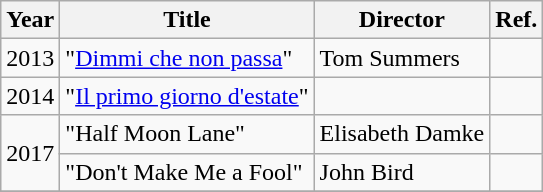<table class="wikitable">
<tr>
<th>Year</th>
<th>Title</th>
<th>Director</th>
<th>Ref.</th>
</tr>
<tr>
<td>2013</td>
<td>"<a href='#'>Dimmi che non passa</a>"</td>
<td>Tom Summers</td>
<td></td>
</tr>
<tr>
<td>2014</td>
<td>"<a href='#'>Il primo giorno d'estate</a>"</td>
<td></td>
<td></td>
</tr>
<tr>
<td rowspan="2">2017</td>
<td>"Half Moon Lane"</td>
<td>Elisabeth Damke</td>
<td></td>
</tr>
<tr>
<td>"Don't Make Me a Fool"</td>
<td>John Bird</td>
<td></td>
</tr>
<tr>
</tr>
</table>
